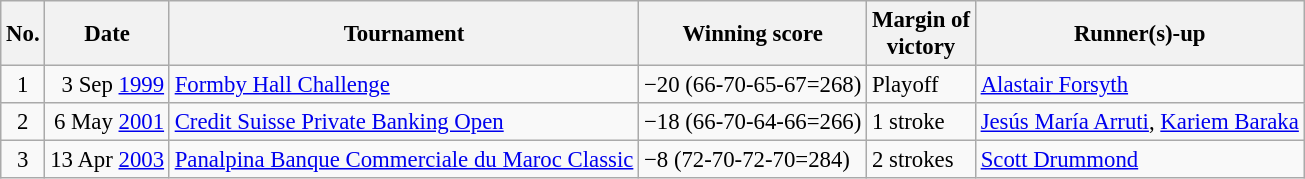<table class="wikitable" style="font-size:95%;">
<tr>
<th>No.</th>
<th>Date</th>
<th>Tournament</th>
<th>Winning score</th>
<th>Margin of<br>victory</th>
<th>Runner(s)-up</th>
</tr>
<tr>
<td align=center>1</td>
<td align=right>3 Sep <a href='#'>1999</a></td>
<td><a href='#'>Formby Hall Challenge</a></td>
<td>−20 (66-70-65-67=268)</td>
<td>Playoff</td>
<td> <a href='#'>Alastair Forsyth</a></td>
</tr>
<tr>
<td align=center>2</td>
<td align=right>6 May <a href='#'>2001</a></td>
<td><a href='#'>Credit Suisse Private Banking Open</a></td>
<td>−18 (66-70-64-66=266)</td>
<td>1 stroke</td>
<td> <a href='#'>Jesús María Arruti</a>,  <a href='#'>Kariem Baraka</a></td>
</tr>
<tr>
<td align=center>3</td>
<td align=right>13 Apr <a href='#'>2003</a></td>
<td><a href='#'>Panalpina Banque Commerciale du Maroc Classic</a></td>
<td>−8 (72-70-72-70=284)</td>
<td>2 strokes</td>
<td> <a href='#'>Scott Drummond</a></td>
</tr>
</table>
